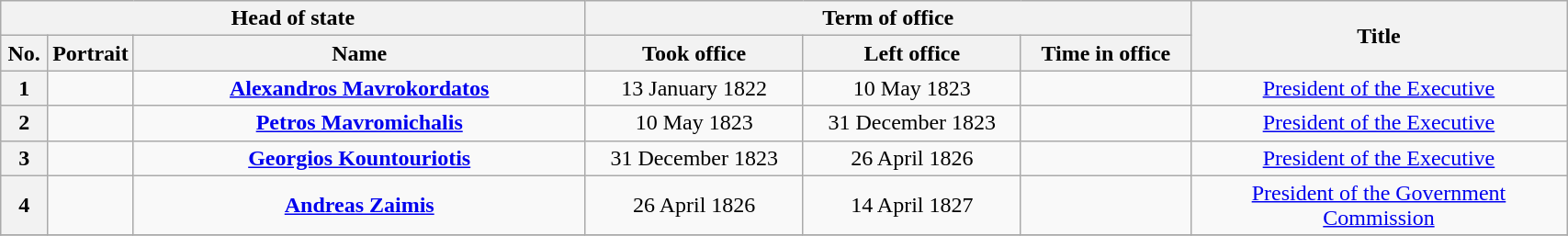<table class="wikitable" style="text-align:center; width:90%">
<tr>
<th width=35% colspan=3>Head of state</th>
<th width=40% colspan=3>Term of office</th>
<th width=25% rowspan=2>Title</th>
</tr>
<tr>
<th width=3%>No.</th>
<th>Portrait</th>
<th width=30%>Name<br></th>
<th>Took office</th>
<th>Left office</th>
<th>Time in office</th>
</tr>
<tr>
<th>1</th>
<td></td>
<td><strong><a href='#'>Alexandros Mavrokordatos</a></strong><br></td>
<td>13 January 1822</td>
<td>10 May 1823</td>
<td></td>
<td><a href='#'>President of the Executive</a></td>
</tr>
<tr>
<th>2</th>
<td></td>
<td><strong><a href='#'>Petros Mavromichalis</a></strong><br></td>
<td>10 May 1823</td>
<td>31 December 1823</td>
<td></td>
<td><a href='#'>President of the Executive</a></td>
</tr>
<tr>
<th>3</th>
<td></td>
<td><strong><a href='#'>Georgios Kountouriotis</a></strong><br></td>
<td>31 December 1823</td>
<td>26 April 1826</td>
<td></td>
<td><a href='#'>President of the Executive</a></td>
</tr>
<tr>
<th>4</th>
<td></td>
<td><strong><a href='#'>Andreas Zaimis</a></strong><br></td>
<td>26 April 1826</td>
<td>14 April 1827</td>
<td></td>
<td><a href='#'>President of the Government Commission</a></td>
</tr>
<tr>
</tr>
</table>
